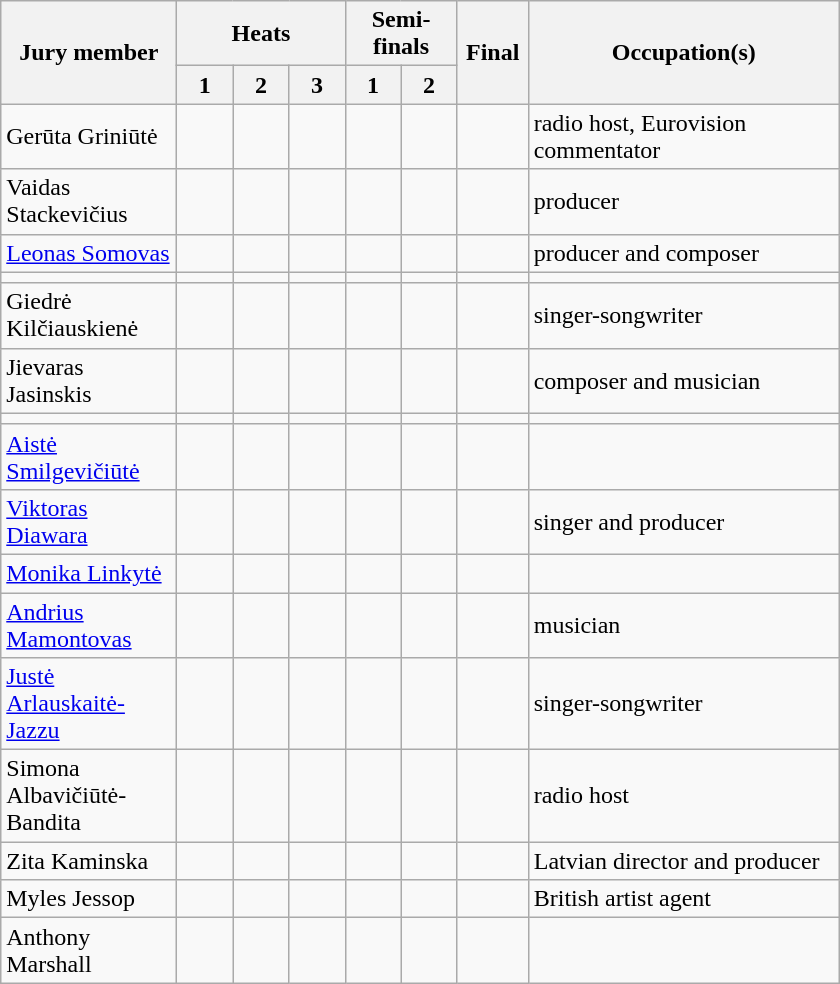<table class="wikitable plainrowheaders" style="margin: 1em auto 1em auto; text-align:left;">
<tr>
<th rowspan="2" width="110">Jury member</th>
<th colspan="3">Heats</th>
<th colspan="2"><span>Semi-finals</span></th>
<th rowspan="2" width="40">Final</th>
<th rowspan="2" width="200">Occupation(s)</th>
</tr>
<tr>
<th width="30">1</th>
<th width="30">2</th>
<th width="30">3</th>
<th width="30">1</th>
<th width="30">2</th>
</tr>
<tr>
<td>Gerūta Griniūtė</td>
<td></td>
<td></td>
<td></td>
<td></td>
<td></td>
<td></td>
<td>radio host, Eurovision commentator</td>
</tr>
<tr>
<td>Vaidas Stackevičius</td>
<td></td>
<td></td>
<td></td>
<td></td>
<td></td>
<td></td>
<td>producer</td>
</tr>
<tr>
<td><a href='#'>Leonas Somovas</a></td>
<td></td>
<td></td>
<td></td>
<td></td>
<td></td>
<td></td>
<td>producer and composer</td>
</tr>
<tr>
<td><span></span></td>
<td></td>
<td></td>
<td></td>
<td></td>
<td></td>
<td></td>
<td></td>
</tr>
<tr>
<td>Giedrė Kilčiauskienė</td>
<td></td>
<td></td>
<td></td>
<td></td>
<td></td>
<td></td>
<td>singer-songwriter</td>
</tr>
<tr>
<td>Jievaras Jasinskis</td>
<td></td>
<td></td>
<td></td>
<td></td>
<td></td>
<td></td>
<td>composer and musician</td>
</tr>
<tr>
<td></td>
<td></td>
<td></td>
<td></td>
<td></td>
<td></td>
<td></td>
<td></td>
</tr>
<tr>
<td><span><a href='#'>Aistė Smilgevičiūtė</a></span></td>
<td></td>
<td></td>
<td></td>
<td></td>
<td></td>
<td></td>
<td></td>
</tr>
<tr>
<td><a href='#'>Viktoras Diawara</a></td>
<td></td>
<td></td>
<td></td>
<td></td>
<td></td>
<td></td>
<td>singer and producer</td>
</tr>
<tr>
<td><a href='#'>Monika Linkytė</a></td>
<td></td>
<td></td>
<td></td>
<td></td>
<td></td>
<td></td>
<td></td>
</tr>
<tr>
<td><span><a href='#'>Andrius Mamontovas</a></span></td>
<td></td>
<td></td>
<td></td>
<td></td>
<td></td>
<td></td>
<td>musician</td>
</tr>
<tr>
<td><span><a href='#'>Justė Arlauskaitė-Jazzu</a></span></td>
<td></td>
<td></td>
<td></td>
<td></td>
<td></td>
<td></td>
<td>singer-songwriter</td>
</tr>
<tr>
<td><span>Simona Albavičiūtė-Bandita</span></td>
<td></td>
<td></td>
<td></td>
<td></td>
<td></td>
<td></td>
<td>radio host</td>
</tr>
<tr>
<td>Zita Kaminska</td>
<td></td>
<td></td>
<td></td>
<td></td>
<td></td>
<td></td>
<td>Latvian director and producer</td>
</tr>
<tr>
<td>Myles Jessop</td>
<td></td>
<td></td>
<td></td>
<td></td>
<td></td>
<td></td>
<td>British artist agent</td>
</tr>
<tr>
<td>Anthony Marshall</td>
<td></td>
<td></td>
<td></td>
<td></td>
<td></td>
<td></td>
<td></td>
</tr>
</table>
